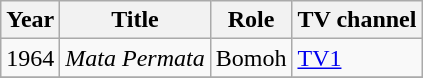<table class="wikitable">
<tr>
<th>Year</th>
<th>Title</th>
<th>Role</th>
<th>TV channel</th>
</tr>
<tr>
<td>1964</td>
<td><em>Mata Permata</em></td>
<td>Bomoh</td>
<td><a href='#'>TV1</a></td>
</tr>
<tr>
</tr>
</table>
